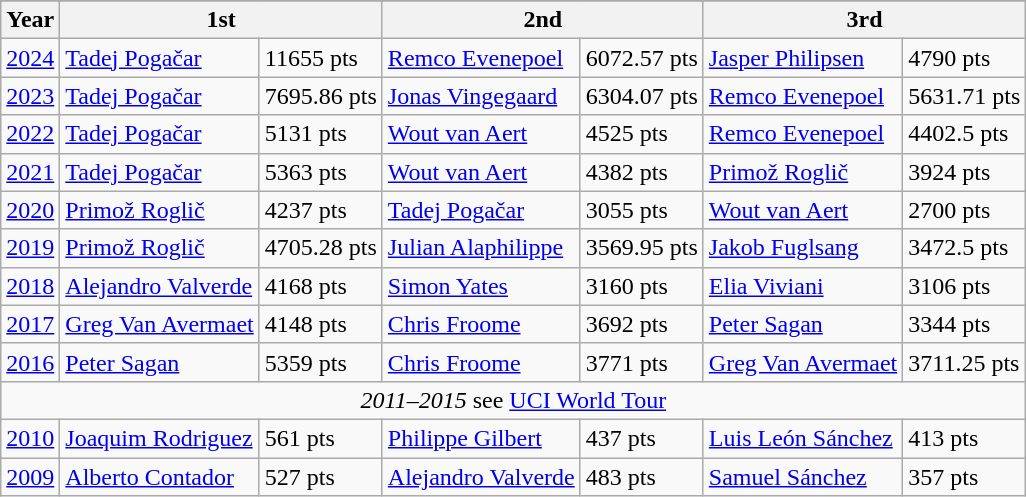<table class="wikitable">
<tr>
</tr>
<tr>
<th>Year</th>
<th colspan=2>1st</th>
<th colspan=2>2nd</th>
<th colspan=2>3rd</th>
</tr>
<tr>
<td><a href='#'>2024</a></td>
<td style="text-align:left"> <a href='#'>Tadej Pogačar</a> <br><small></small></td>
<td>11655 pts</td>
<td style="text-align:left"> <a href='#'>Remco Evenepoel</a> <br><small></small></td>
<td>6072.57 pts</td>
<td style="text-align:left"> <a href='#'>Jasper Philipsen</a> <br><small></small></td>
<td>4790 pts</td>
</tr>
<tr>
<td><a href='#'>2023</a></td>
<td style="text-align:left"> <a href='#'>Tadej Pogačar</a> <br><small></small></td>
<td>7695.86 pts</td>
<td style="text-align:left"> <a href='#'>Jonas Vingegaard</a> <br><small></small></td>
<td>6304.07 pts</td>
<td style="text-align:left"> <a href='#'>Remco Evenepoel</a> <br><small></small></td>
<td>5631.71 pts</td>
</tr>
<tr>
<td><a href='#'>2022</a></td>
<td style="text-align:left"> <a href='#'>Tadej Pogačar</a> <br> <small></small></td>
<td>5131 pts</td>
<td style="text-align:left"> <a href='#'>Wout van Aert</a> <br> <small></small></td>
<td>4525 pts</td>
<td style="text-align:left"> <a href='#'>Remco Evenepoel</a> <br> <small></small></td>
<td>4402.5 pts</td>
</tr>
<tr>
<td><a href='#'>2021</a></td>
<td style="text-align:left"> <a href='#'>Tadej Pogačar</a> <br> <small></small></td>
<td>5363 pts</td>
<td style="text-align:left"> <a href='#'>Wout van Aert</a> <br> <small></small></td>
<td>4382 pts</td>
<td style="text-align:left"> <a href='#'>Primož Roglič</a> <br> <small></small></td>
<td>3924 pts</td>
</tr>
<tr>
<td><a href='#'>2020</a></td>
<td style="text-align:left"> <a href='#'>Primož Roglič</a> <br> <small></small></td>
<td>4237 pts</td>
<td style="text-align:left"> <a href='#'>Tadej Pogačar</a> <br> <small></small></td>
<td>3055 pts</td>
<td style="text-align:left"> <a href='#'>Wout van Aert</a> <br> <small></small></td>
<td>2700 pts</td>
</tr>
<tr>
<td><a href='#'>2019</a></td>
<td style="text-align:left"> <a href='#'>Primož Roglič</a> <br> <small></small></td>
<td>4705.28 pts</td>
<td style="text-align:left"> <a href='#'>Julian Alaphilippe</a> <br> <small></small></td>
<td>3569.95 pts</td>
<td style="text-align:left"> <a href='#'>Jakob Fuglsang</a> <br> <small></small></td>
<td>3472.5 pts</td>
</tr>
<tr>
<td><a href='#'>2018</a></td>
<td style="text-align:left"> <a href='#'>Alejandro Valverde</a> <br> <small></small></td>
<td>4168 pts</td>
<td style="text-align:left"> <a href='#'>Simon Yates</a> <br> <small></small></td>
<td>3160 pts</td>
<td style="text-align:left"> <a href='#'>Elia Viviani</a> <br> <small></small></td>
<td>3106 pts</td>
</tr>
<tr>
<td><a href='#'>2017</a></td>
<td style="text-align:left"> <a href='#'>Greg Van Avermaet</a> <br> <small></small></td>
<td>4148 pts</td>
<td style="text-align:left"> <a href='#'>Chris Froome</a> <br> <small></small></td>
<td>3692 pts</td>
<td style="text-align:left"> <a href='#'>Peter Sagan</a> <br> <small></small></td>
<td>3344 pts</td>
</tr>
<tr>
<td><a href='#'>2016</a></td>
<td style="text-align:left"> <a href='#'>Peter Sagan</a> <br> <small></small></td>
<td>5359 pts</td>
<td style="text-align:left"> <a href='#'>Chris Froome</a> <br> <small></small></td>
<td>3771 pts</td>
<td style="text-align:left"> <a href='#'>Greg Van Avermaet</a> <br> <small></small></td>
<td>3711.25 pts</td>
</tr>
<tr>
<td style="text-align:center" colspan="7"><em>2011–2015</em> see <a href='#'>UCI World Tour</a></td>
</tr>
<tr>
<td><a href='#'>2010</a></td>
<td style="text-align:left"> <a href='#'>Joaquim Rodriguez</a> <br> <small></small></td>
<td>561 pts</td>
<td style="text-align:left"> <a href='#'>Philippe Gilbert</a> <br> <small></small></td>
<td>437 pts</td>
<td style="text-align:left"> <a href='#'>Luis León Sánchez</a> <br> <small></small></td>
<td>413 pts</td>
</tr>
<tr>
<td><a href='#'>2009</a></td>
<td style="text-align:left"> <a href='#'>Alberto Contador</a> <br> <small></small></td>
<td>527 pts</td>
<td style="text-align:left"> <a href='#'>Alejandro Valverde</a> <br> <small></small></td>
<td>483 pts</td>
<td style="text-align:left"> <a href='#'>Samuel Sánchez</a> <br> <small></small></td>
<td>357 pts</td>
</tr>
</table>
